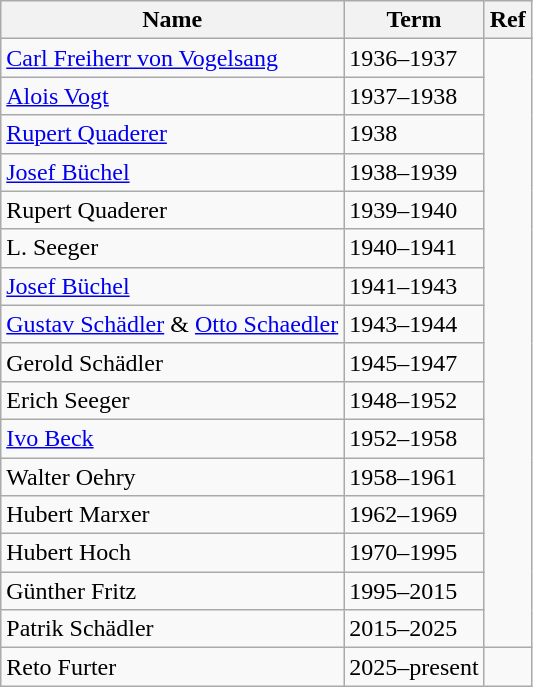<table class="wikitable">
<tr>
<th>Name</th>
<th>Term</th>
<th>Ref</th>
</tr>
<tr>
<td><a href='#'>Carl Freiherr von Vogelsang</a></td>
<td>1936–1937</td>
<td rowspan="16"></td>
</tr>
<tr>
<td><a href='#'>Alois Vogt</a></td>
<td>1937–1938</td>
</tr>
<tr>
<td><a href='#'>Rupert Quaderer</a></td>
<td>1938</td>
</tr>
<tr>
<td><a href='#'>Josef Büchel</a></td>
<td>1938–1939</td>
</tr>
<tr>
<td>Rupert Quaderer</td>
<td>1939–1940</td>
</tr>
<tr>
<td>L. Seeger</td>
<td>1940–1941</td>
</tr>
<tr>
<td><a href='#'>Josef Büchel</a></td>
<td>1941–1943</td>
</tr>
<tr>
<td><a href='#'>Gustav Schädler</a> & <a href='#'>Otto Schaedler</a></td>
<td>1943–1944</td>
</tr>
<tr>
<td>Gerold Schädler</td>
<td>1945–1947</td>
</tr>
<tr>
<td>Erich Seeger</td>
<td>1948–1952</td>
</tr>
<tr>
<td><a href='#'>Ivo Beck</a></td>
<td>1952–1958</td>
</tr>
<tr>
<td>Walter Oehry</td>
<td>1958–1961</td>
</tr>
<tr>
<td>Hubert Marxer</td>
<td>1962–1969</td>
</tr>
<tr>
<td>Hubert Hoch</td>
<td>1970–1995</td>
</tr>
<tr>
<td>Günther Fritz</td>
<td>1995–2015</td>
</tr>
<tr>
<td>Patrik Schädler</td>
<td>2015–2025</td>
</tr>
<tr>
<td>Reto Furter</td>
<td>2025–present</td>
<td></td>
</tr>
</table>
